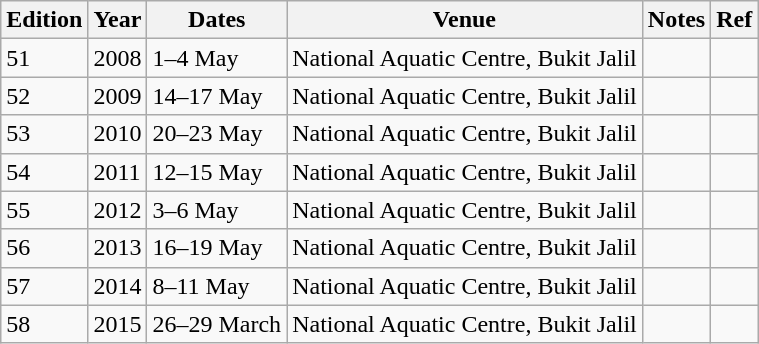<table class="wikitable">
<tr>
<th>Edition</th>
<th>Year</th>
<th>Dates</th>
<th>Venue</th>
<th>Notes</th>
<th>Ref</th>
</tr>
<tr>
<td>51</td>
<td>2008</td>
<td>1–4 May</td>
<td>National Aquatic Centre, Bukit Jalil</td>
<td></td>
<td></td>
</tr>
<tr>
<td>52</td>
<td>2009</td>
<td>14–17 May</td>
<td>National Aquatic Centre, Bukit Jalil</td>
<td></td>
<td></td>
</tr>
<tr>
<td>53</td>
<td>2010</td>
<td>20–23 May</td>
<td>National Aquatic Centre, Bukit Jalil</td>
<td></td>
<td></td>
</tr>
<tr>
<td>54</td>
<td>2011</td>
<td>12–15 May</td>
<td>National Aquatic Centre, Bukit Jalil</td>
<td></td>
<td></td>
</tr>
<tr>
<td>55</td>
<td>2012</td>
<td>3–6 May</td>
<td>National Aquatic Centre, Bukit Jalil</td>
<td></td>
<td></td>
</tr>
<tr>
<td>56</td>
<td>2013</td>
<td>16–19 May</td>
<td>National Aquatic Centre, Bukit Jalil</td>
<td></td>
<td></td>
</tr>
<tr>
<td>57</td>
<td>2014</td>
<td>8–11 May</td>
<td>National Aquatic Centre, Bukit Jalil</td>
<td></td>
<td></td>
</tr>
<tr>
<td>58</td>
<td>2015</td>
<td>26–29 March</td>
<td>National Aquatic Centre, Bukit Jalil</td>
<td></td>
<td></td>
</tr>
</table>
